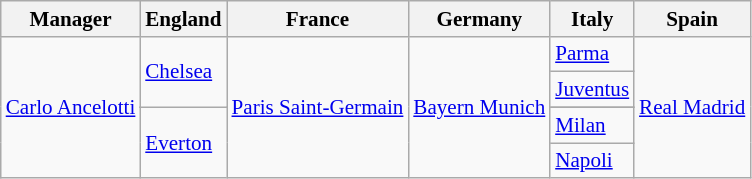<table class="wikitable sortable" style="text-align:; font-size:88%;">
<tr>
<th>Manager</th>
<th> England</th>
<th> France</th>
<th> Germany</th>
<th> Italy</th>
<th> Spain</th>
</tr>
<tr>
<td rowspan="5"> <a href='#'>Carlo Ancelotti</a></td>
<td rowspan="2"><a href='#'>Chelsea</a></td>
<td rowspan="5"><a href='#'>Paris Saint-Germain</a></td>
<td rowspan="5"><a href='#'>Bayern Munich</a></td>
<td><a href='#'>Parma</a></td>
<td rowspan="5"><a href='#'>Real Madrid</a></td>
</tr>
<tr>
<td><a href='#'>Juventus</a></td>
</tr>
<tr>
<td rowspan="3"><a href='#'>Everton</a></td>
</tr>
<tr>
<td><a href='#'>Milan</a></td>
</tr>
<tr>
<td><a href='#'>Napoli</a></td>
</tr>
</table>
